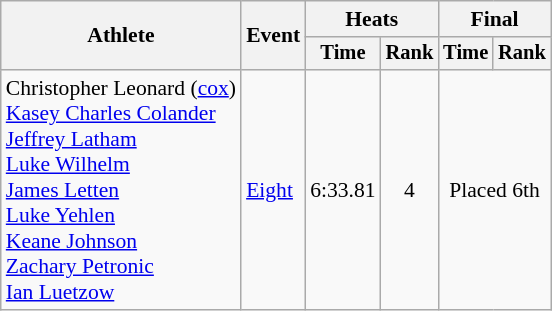<table class="wikitable" style="font-size:90%">
<tr>
<th rowspan=2>Athlete</th>
<th rowspan=2>Event</th>
<th colspan=2>Heats</th>
<th colspan=2>Final</th>
</tr>
<tr style="font-size:95%">
<th>Time</th>
<th>Rank</th>
<th>Time</th>
<th>Rank</th>
</tr>
<tr align=center>
<td align=left>Christopher Leonard (<a href='#'>cox</a>) <br> <a href='#'>Kasey Charles Colander</a> <br> <a href='#'>Jeffrey Latham</a> <br> <a href='#'>Luke Wilhelm</a> <br> <a href='#'>James Letten</a> <br> <a href='#'>Luke Yehlen</a> <br> <a href='#'>Keane Johnson</a> <br> <a href='#'>Zachary Petronic</a> <br> <a href='#'>Ian Luetzow</a></td>
<td align=left><a href='#'>Eight</a></td>
<td>6:33.81</td>
<td>4</td>
<td colspan="2">Placed 6th</td>
</tr>
</table>
